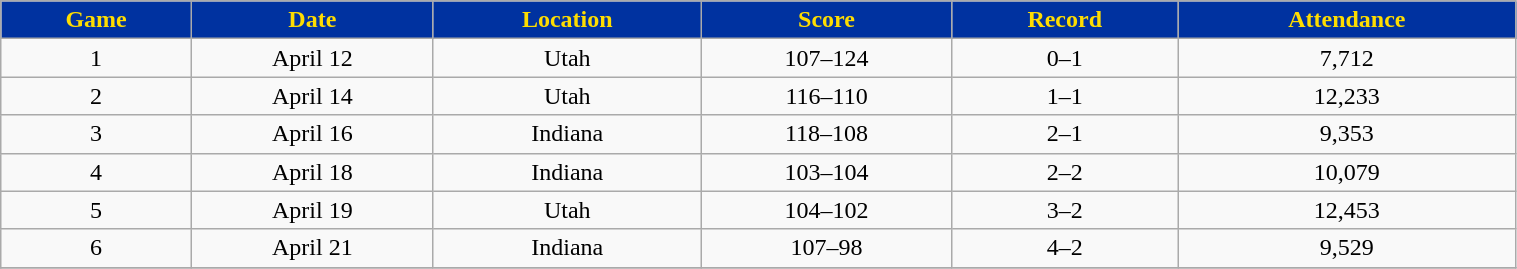<table class="wikitable" width="80%">
<tr align="center"  style="background:#0032A0;color:#FEDD00;">
<td><strong>Game</strong></td>
<td><strong>Date</strong></td>
<td><strong>Location</strong></td>
<td><strong>Score</strong></td>
<td><strong>Record</strong></td>
<td><strong>Attendance</strong></td>
</tr>
<tr style="text-align:center;" bgcolor="">
<td>1</td>
<td>April 12</td>
<td>Utah</td>
<td>107–124</td>
<td>0–1</td>
<td>7,712</td>
</tr>
<tr align="center" bgcolor="">
<td>2</td>
<td>April 14</td>
<td>Utah</td>
<td>116–110</td>
<td>1–1</td>
<td>12,233</td>
</tr>
<tr align="center" bgcolor="">
<td>3</td>
<td>April 16</td>
<td>Indiana</td>
<td>118–108</td>
<td>2–1</td>
<td>9,353</td>
</tr>
<tr align="center" bgcolor="">
<td>4</td>
<td>April 18</td>
<td>Indiana</td>
<td>103–104</td>
<td>2–2</td>
<td>10,079</td>
</tr>
<tr align="center" bgcolor="">
<td>5</td>
<td>April 19</td>
<td>Utah</td>
<td>104–102</td>
<td>3–2</td>
<td>12,453</td>
</tr>
<tr align="center" bgcolor="">
<td>6</td>
<td>April 21</td>
<td>Indiana</td>
<td>107–98</td>
<td>4–2</td>
<td>9,529</td>
</tr>
<tr align="center" bgcolor="">
</tr>
</table>
